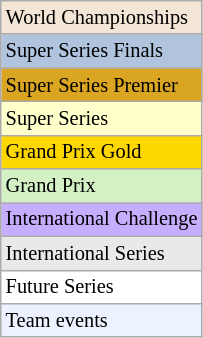<table class=wikitable style="font-size:85%">
<tr style="background:#F3E6D7;">
<td>World Championships</td>
</tr>
<tr style="background:#B0C4DE;">
<td>Super Series Finals</td>
</tr>
<tr style="background:#DAA520;">
<td>Super Series Premier</td>
</tr>
<tr style="background:#ffffcc;">
<td>Super Series</td>
</tr>
<tr style="background:#FFD700;">
<td>Grand Prix Gold</td>
</tr>
<tr style="background:#D4F1C5;">
<td>Grand Prix</td>
</tr>
<tr style="background:#C6AEFF;">
<td>International Challenge</td>
</tr>
<tr style="background:#E9E9E9;">
<td>International Series</td>
</tr>
<tr style="background:#ffffff;">
<td>Future Series</td>
</tr>
<tr style="background:#ECF2FF;">
<td>Team events</td>
</tr>
</table>
